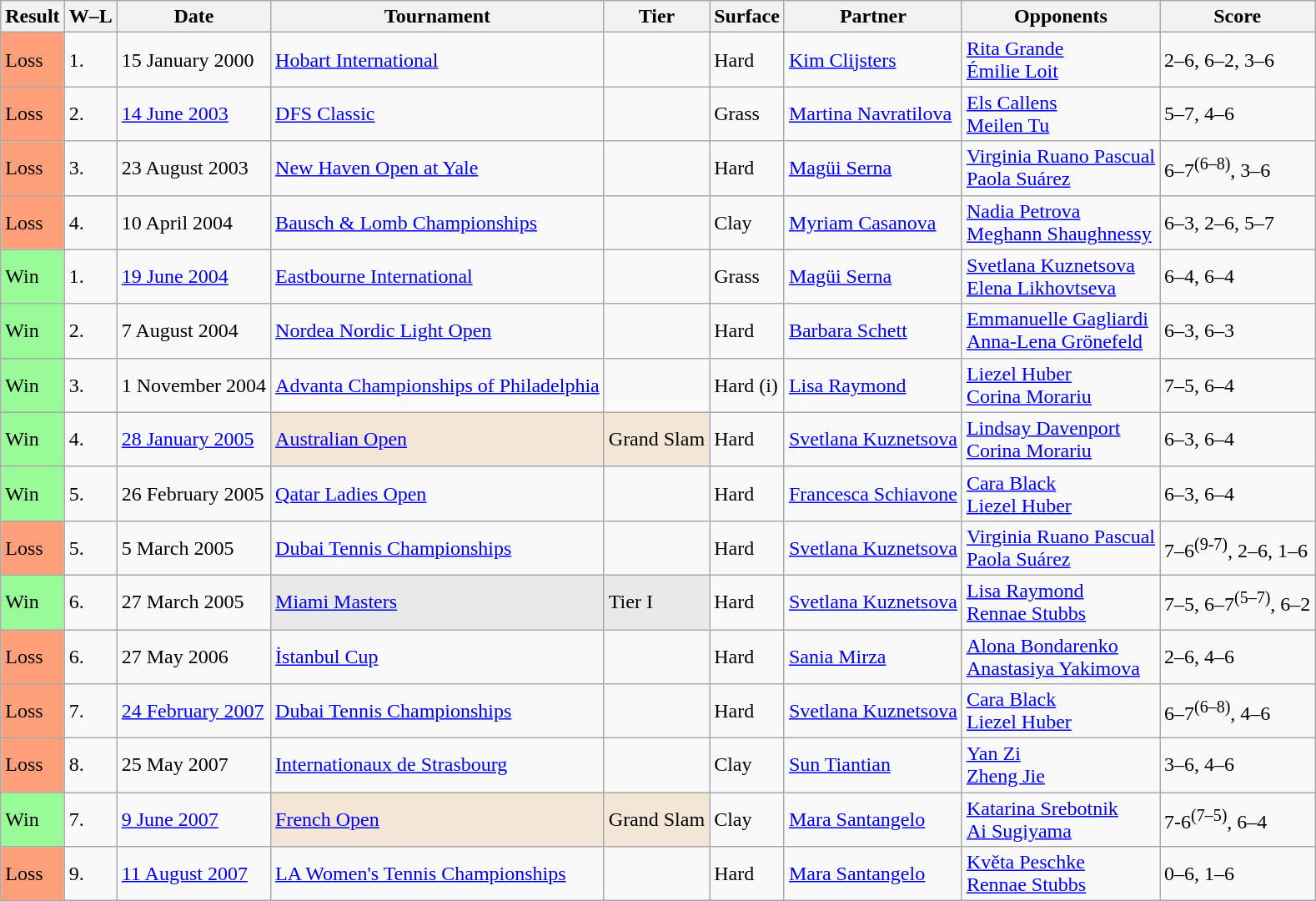<table class="sortable wikitable">
<tr>
<th>Result</th>
<th class="unsortable">W–L</th>
<th>Date</th>
<th>Tournament</th>
<th>Tier</th>
<th>Surface</th>
<th>Partner</th>
<th>Opponents</th>
<th class="unsortable">Score</th>
</tr>
<tr>
<td bgcolor="FFA07A">Loss</td>
<td>1.</td>
<td>15 January 2000</td>
<td><a href='#'>Hobart International</a></td>
<td></td>
<td>Hard</td>
<td> <a href='#'>Kim Clijsters</a></td>
<td> <a href='#'>Rita Grande</a><br> <a href='#'>Émilie Loit</a></td>
<td>2–6, 6–2, 3–6</td>
</tr>
<tr>
<td bgcolor="FFA07A">Loss</td>
<td>2.</td>
<td><a href='#'>14 June 2003</a></td>
<td><a href='#'>DFS Classic</a></td>
<td></td>
<td>Grass</td>
<td> <a href='#'>Martina Navratilova</a></td>
<td> <a href='#'>Els Callens</a><br> <a href='#'>Meilen Tu</a></td>
<td>5–7, 4–6</td>
</tr>
<tr>
<td bgcolor="FFA07A">Loss</td>
<td>3.</td>
<td>23 August 2003</td>
<td><a href='#'>New Haven Open at Yale</a></td>
<td></td>
<td>Hard</td>
<td> <a href='#'>Magüi Serna</a></td>
<td> <a href='#'>Virginia Ruano Pascual</a><br> <a href='#'>Paola Suárez</a></td>
<td>6–7<sup>(6–8)</sup>, 3–6</td>
</tr>
<tr>
<td bgcolor="FFA07A">Loss</td>
<td>4.</td>
<td>10 April 2004</td>
<td><a href='#'>Bausch & Lomb Championships</a></td>
<td></td>
<td>Clay</td>
<td> <a href='#'>Myriam Casanova</a></td>
<td> <a href='#'>Nadia Petrova</a><br> <a href='#'>Meghann Shaughnessy</a></td>
<td>6–3, 2–6, 5–7</td>
</tr>
<tr>
<td bgcolor="98FB98">Win</td>
<td>1.</td>
<td><a href='#'>19 June 2004</a></td>
<td><a href='#'>Eastbourne International</a></td>
<td></td>
<td>Grass</td>
<td> <a href='#'>Magüi Serna</a></td>
<td> <a href='#'>Svetlana Kuznetsova</a><br> <a href='#'>Elena Likhovtseva</a></td>
<td>6–4, 6–4</td>
</tr>
<tr>
<td bgcolor="98FB98">Win</td>
<td>2.</td>
<td>7 August 2004</td>
<td><a href='#'>Nordea Nordic Light Open</a></td>
<td></td>
<td>Hard</td>
<td> <a href='#'>Barbara Schett</a></td>
<td> <a href='#'>Emmanuelle Gagliardi</a><br> <a href='#'>Anna-Lena Grönefeld</a></td>
<td>6–3, 6–3</td>
</tr>
<tr>
<td bgcolor="98FB98">Win</td>
<td>3.</td>
<td>1 November 2004</td>
<td><a href='#'>Advanta Championships of Philadelphia</a></td>
<td></td>
<td>Hard (i)</td>
<td> <a href='#'>Lisa Raymond</a></td>
<td> <a href='#'>Liezel Huber</a><br> <a href='#'>Corina Morariu</a></td>
<td>7–5, 6–4</td>
</tr>
<tr>
<td bgcolor="98FB98">Win</td>
<td>4.</td>
<td><a href='#'>28 January 2005</a></td>
<td bgcolor="f3e6d7"><a href='#'>Australian Open</a></td>
<td bgcolor="f3e6d7">Grand Slam</td>
<td>Hard</td>
<td> <a href='#'>Svetlana Kuznetsova</a></td>
<td> <a href='#'>Lindsay Davenport</a><br> <a href='#'>Corina Morariu</a></td>
<td>6–3, 6–4</td>
</tr>
<tr>
<td bgcolor="98FB98">Win</td>
<td>5.</td>
<td>26 February 2005</td>
<td><a href='#'>Qatar Ladies Open</a></td>
<td></td>
<td>Hard</td>
<td> <a href='#'>Francesca Schiavone</a></td>
<td> <a href='#'>Cara Black</a><br> <a href='#'>Liezel Huber</a></td>
<td>6–3, 6–4</td>
</tr>
<tr>
<td bgcolor="FFA07A">Loss</td>
<td>5.</td>
<td>5 March 2005</td>
<td><a href='#'>Dubai Tennis Championships</a></td>
<td></td>
<td>Hard</td>
<td> <a href='#'>Svetlana Kuznetsova</a></td>
<td> <a href='#'>Virginia Ruano Pascual</a><br> <a href='#'>Paola Suárez</a></td>
<td>7–6<sup>(9-7)</sup>, 2–6, 1–6</td>
</tr>
<tr>
<td bgcolor="98FB98">Win</td>
<td>6.</td>
<td>27 March 2005</td>
<td bgcolor=e9e9e9><a href='#'>Miami Masters</a></td>
<td bgcolor=e9e9e9>Tier I</td>
<td>Hard</td>
<td> <a href='#'>Svetlana Kuznetsova</a></td>
<td> <a href='#'>Lisa Raymond</a><br> <a href='#'>Rennae Stubbs</a></td>
<td>7–5, 6–7<sup>(5–7)</sup>, 6–2</td>
</tr>
<tr>
<td bgcolor="FFA07A">Loss</td>
<td>6.</td>
<td>27 May 2006</td>
<td><a href='#'>İstanbul Cup</a></td>
<td></td>
<td>Hard</td>
<td> <a href='#'>Sania Mirza</a></td>
<td> <a href='#'>Alona Bondarenko</a><br> <a href='#'>Anastasiya Yakimova</a></td>
<td>2–6, 4–6</td>
</tr>
<tr>
<td bgcolor="FFA07A">Loss</td>
<td>7.</td>
<td><a href='#'>24 February 2007</a></td>
<td><a href='#'>Dubai Tennis Championships</a></td>
<td></td>
<td>Hard</td>
<td> <a href='#'>Svetlana Kuznetsova</a></td>
<td> <a href='#'>Cara Black</a><br> <a href='#'>Liezel Huber</a></td>
<td>6–7<sup>(6–8)</sup>, 4–6</td>
</tr>
<tr>
<td bgcolor="FFA07A">Loss</td>
<td>8.</td>
<td>25 May 2007</td>
<td><a href='#'>Internationaux de Strasbourg</a></td>
<td></td>
<td>Clay</td>
<td> <a href='#'>Sun Tiantian</a></td>
<td> <a href='#'>Yan Zi</a><br> <a href='#'>Zheng Jie</a></td>
<td>3–6, 4–6</td>
</tr>
<tr>
<td bgcolor="98FB98">Win</td>
<td>7.</td>
<td><a href='#'>9 June 2007</a></td>
<td bgcolor="f3e6d7"><a href='#'>French Open</a></td>
<td bgcolor="f3e6d7">Grand Slam</td>
<td>Clay</td>
<td> <a href='#'>Mara Santangelo</a></td>
<td> <a href='#'>Katarina Srebotnik</a><br> <a href='#'>Ai Sugiyama</a></td>
<td>7-6<sup>(7–5)</sup>, 6–4</td>
</tr>
<tr>
<td bgcolor="FFA07A">Loss</td>
<td>9.</td>
<td><a href='#'>11 August 2007</a></td>
<td><a href='#'>LA Women's Tennis Championships</a></td>
<td></td>
<td>Hard</td>
<td> <a href='#'>Mara Santangelo</a></td>
<td> <a href='#'>Květa Peschke</a><br> <a href='#'>Rennae Stubbs</a></td>
<td>0–6, 1–6</td>
</tr>
</table>
